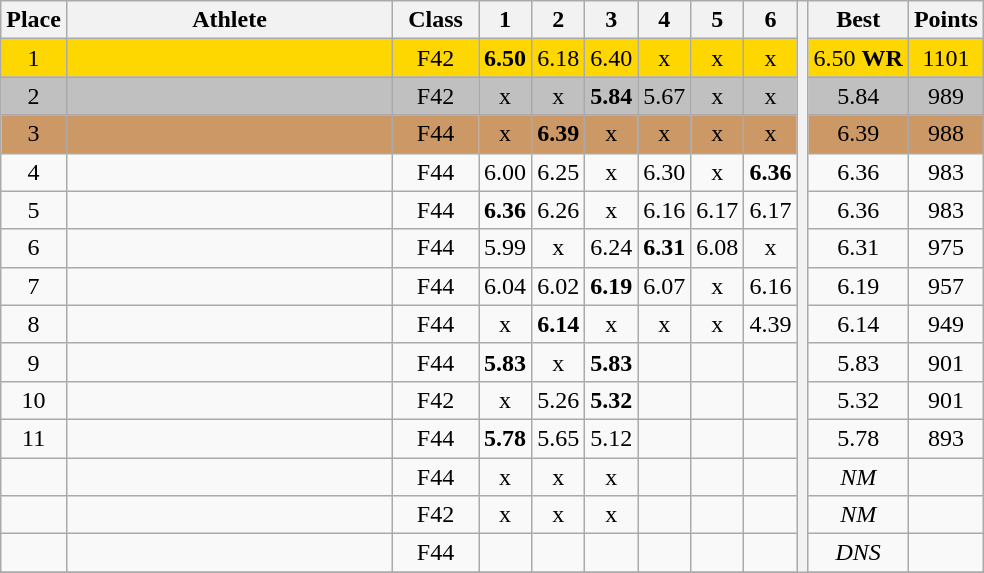<table class="wikitable" style="text-align:center">
<tr>
<th>Place</th>
<th width=210>Athlete</th>
<th width=50>Class</th>
<th>1</th>
<th>2</th>
<th>3</th>
<th>4</th>
<th>5</th>
<th>6</th>
<th rowspan=20></th>
<th>Best</th>
<th>Points</th>
</tr>
<tr bgcolor=gold>
<td>1</td>
<td align=left></td>
<td>F42</td>
<td><strong>6.50</strong></td>
<td>6.18</td>
<td>6.40</td>
<td>x</td>
<td>x</td>
<td>x</td>
<td>6.50 <strong>WR</strong></td>
<td>1101</td>
</tr>
<tr bgcolor=silver>
<td>2</td>
<td align=left></td>
<td>F42</td>
<td>x</td>
<td>x</td>
<td><strong>5.84</strong></td>
<td>5.67</td>
<td>x</td>
<td>x</td>
<td>5.84</td>
<td>989</td>
</tr>
<tr bgcolor=cc9966>
<td>3</td>
<td align=left></td>
<td>F44</td>
<td>x</td>
<td><strong>6.39</strong></td>
<td>x</td>
<td>x</td>
<td>x</td>
<td>x</td>
<td>6.39</td>
<td>988</td>
</tr>
<tr>
<td>4</td>
<td align=left></td>
<td>F44</td>
<td>6.00</td>
<td>6.25</td>
<td>x</td>
<td>6.30</td>
<td>x</td>
<td><strong>6.36</strong></td>
<td>6.36</td>
<td>983</td>
</tr>
<tr>
<td>5</td>
<td align=left></td>
<td>F44</td>
<td><strong>6.36</strong></td>
<td>6.26</td>
<td>x</td>
<td>6.16</td>
<td>6.17</td>
<td>6.17</td>
<td>6.36</td>
<td>983</td>
</tr>
<tr>
<td>6</td>
<td align=left></td>
<td>F44</td>
<td>5.99</td>
<td>x</td>
<td>6.24</td>
<td><strong>6.31</strong></td>
<td>6.08</td>
<td>x</td>
<td>6.31</td>
<td>975</td>
</tr>
<tr>
<td>7</td>
<td align=left></td>
<td>F44</td>
<td>6.04</td>
<td>6.02</td>
<td><strong>6.19</strong></td>
<td>6.07</td>
<td>x</td>
<td>6.16</td>
<td>6.19</td>
<td>957</td>
</tr>
<tr>
<td>8</td>
<td align=left></td>
<td>F44</td>
<td>x</td>
<td><strong>6.14</strong></td>
<td>x</td>
<td>x</td>
<td>x</td>
<td>4.39</td>
<td>6.14</td>
<td>949</td>
</tr>
<tr>
<td>9</td>
<td align=left></td>
<td>F44</td>
<td><strong>5.83</strong></td>
<td>x</td>
<td><strong>5.83</strong></td>
<td></td>
<td></td>
<td></td>
<td>5.83</td>
<td>901</td>
</tr>
<tr>
<td>10</td>
<td align=left></td>
<td>F42</td>
<td>x</td>
<td>5.26</td>
<td><strong>5.32</strong></td>
<td></td>
<td></td>
<td></td>
<td>5.32</td>
<td>901</td>
</tr>
<tr>
<td>11</td>
<td align=left></td>
<td>F44</td>
<td><strong>5.78</strong></td>
<td>5.65</td>
<td>5.12</td>
<td></td>
<td></td>
<td></td>
<td>5.78</td>
<td>893</td>
</tr>
<tr>
<td></td>
<td align=left></td>
<td>F44</td>
<td>x</td>
<td>x</td>
<td>x</td>
<td></td>
<td></td>
<td></td>
<td><em>NM</em></td>
<td></td>
</tr>
<tr>
<td></td>
<td align=left></td>
<td>F42</td>
<td>x</td>
<td>x</td>
<td>x</td>
<td></td>
<td></td>
<td></td>
<td><em>NM</em></td>
<td></td>
</tr>
<tr>
<td></td>
<td align=left></td>
<td>F44</td>
<td></td>
<td></td>
<td></td>
<td></td>
<td></td>
<td></td>
<td><em>DNS</em></td>
<td></td>
</tr>
<tr>
</tr>
</table>
